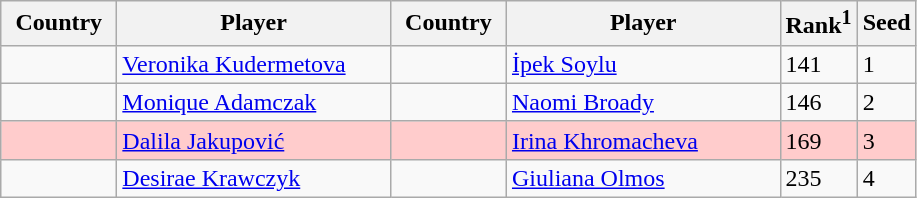<table class="sortable wikitable">
<tr>
<th width="70">Country</th>
<th width="175">Player</th>
<th width="70">Country</th>
<th width="175">Player</th>
<th>Rank<sup>1</sup></th>
<th>Seed</th>
</tr>
<tr>
<td></td>
<td><a href='#'>Veronika Kudermetova</a></td>
<td></td>
<td><a href='#'>İpek Soylu</a></td>
<td>141</td>
<td>1</td>
</tr>
<tr>
<td></td>
<td><a href='#'>Monique Adamczak</a></td>
<td></td>
<td><a href='#'>Naomi Broady</a></td>
<td>146</td>
<td>2</td>
</tr>
<tr style="background:#fcc;">
<td></td>
<td><a href='#'>Dalila Jakupović</a></td>
<td></td>
<td><a href='#'>Irina Khromacheva</a></td>
<td>169</td>
<td>3</td>
</tr>
<tr>
<td></td>
<td><a href='#'>Desirae Krawczyk</a></td>
<td></td>
<td><a href='#'>Giuliana Olmos</a></td>
<td>235</td>
<td>4</td>
</tr>
</table>
